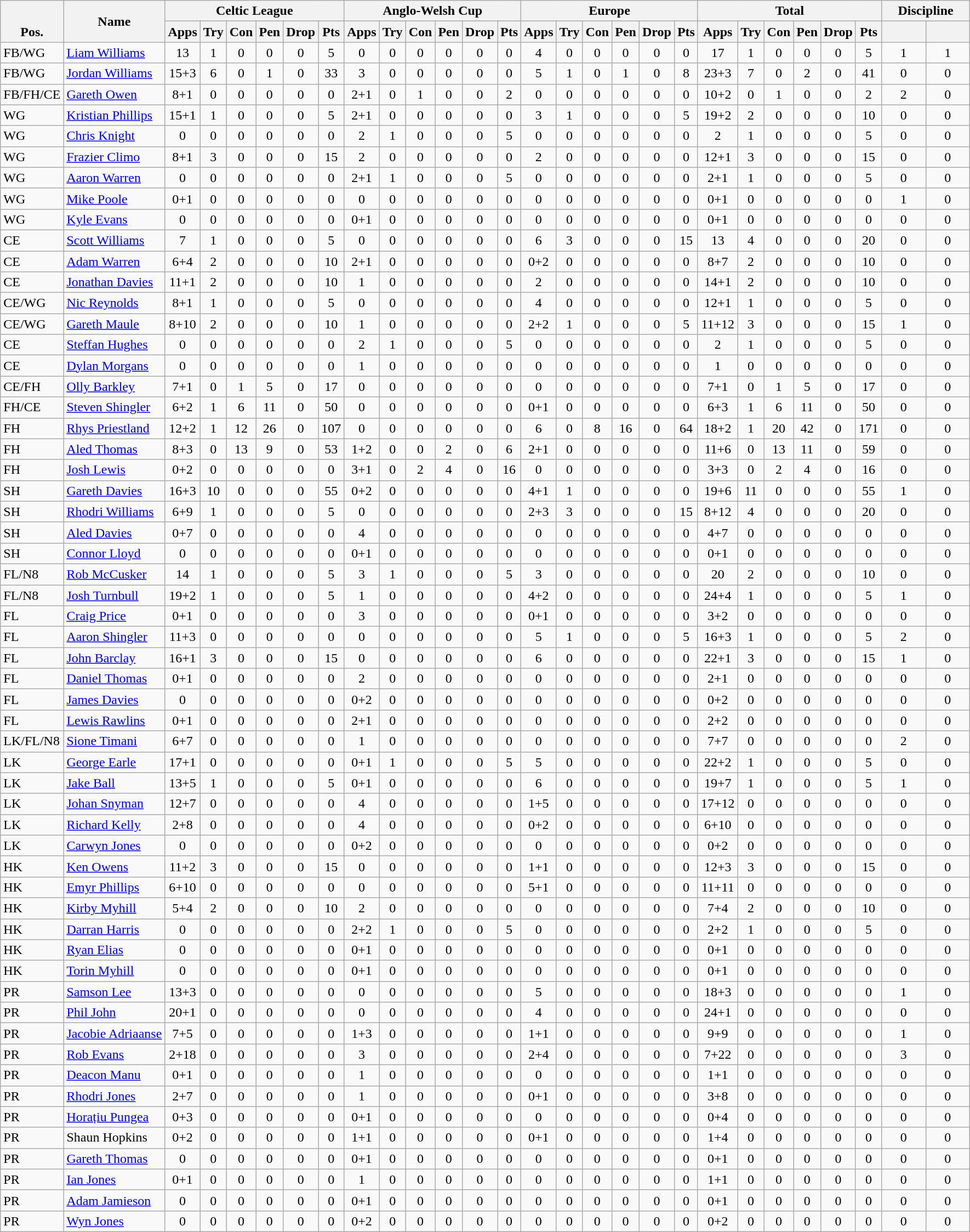<table class="wikitable" style="text-align:center">
<tr>
<th rowspan="2" style="vertical-align:bottom">Pos.</th>
<th rowspan="2">Name</th>
<th colspan="6" style="width:120px">Celtic League</th>
<th colspan="6" style="width:120px">Anglo-Welsh Cup</th>
<th colspan="6" style="width:120px">Europe</th>
<th colspan="6" style="width:120px">Total</th>
<th colspan="2" style="width:100px">Discipline</th>
</tr>
<tr>
<th width="20">Apps</th>
<th width="20">Try</th>
<th width="20">Con</th>
<th width="20">Pen</th>
<th width="20">Drop</th>
<th width="20">Pts</th>
<th width="20">Apps</th>
<th width="20">Try</th>
<th width="20">Con</th>
<th width="20">Pen</th>
<th width="20">Drop</th>
<th width="20">Pts</th>
<th width="20">Apps</th>
<th width="20">Try</th>
<th width="20">Con</th>
<th width="20">Pen</th>
<th width="20">Drop</th>
<th width="20">Pts</th>
<th width="20">Apps</th>
<th width="20">Try</th>
<th width="20">Con</th>
<th width="20">Pen</th>
<th width="20">Drop</th>
<th width="20">Pts</th>
<th></th>
<th></th>
</tr>
<tr>
<td align="left">FB/WG</td>
<td align="left"> <a href='#'>Liam Williams</a></td>
<td>13</td>
<td>1</td>
<td>0</td>
<td>0</td>
<td>0</td>
<td>5</td>
<td>0</td>
<td>0</td>
<td>0</td>
<td>0</td>
<td>0</td>
<td>0</td>
<td>4</td>
<td>0</td>
<td>0</td>
<td>0</td>
<td>0</td>
<td>0</td>
<td>17</td>
<td>1</td>
<td>0</td>
<td>0</td>
<td>0</td>
<td>5</td>
<td>1</td>
<td>1</td>
</tr>
<tr>
<td align="left">FB/WG</td>
<td align="left"> <a href='#'>Jordan Williams</a></td>
<td>15+3</td>
<td>6</td>
<td>0</td>
<td>1</td>
<td>0</td>
<td>33</td>
<td>3</td>
<td>0</td>
<td>0</td>
<td>0</td>
<td>0</td>
<td>0</td>
<td>5</td>
<td>1</td>
<td>0</td>
<td>1</td>
<td>0</td>
<td>8</td>
<td>23+3</td>
<td>7</td>
<td>0</td>
<td>2</td>
<td>0</td>
<td>41</td>
<td>0</td>
<td>0</td>
</tr>
<tr>
<td align="left">FB/FH/CE</td>
<td align="left"> <a href='#'>Gareth Owen</a></td>
<td>8+1</td>
<td>0</td>
<td>0</td>
<td>0</td>
<td>0</td>
<td>0</td>
<td>2+1</td>
<td>0</td>
<td>1</td>
<td>0</td>
<td>0</td>
<td>2</td>
<td>0</td>
<td>0</td>
<td>0</td>
<td>0</td>
<td>0</td>
<td>0</td>
<td>10+2</td>
<td>0</td>
<td>1</td>
<td>0</td>
<td>0</td>
<td>2</td>
<td>2</td>
<td>0</td>
</tr>
<tr>
<td align="left">WG</td>
<td align="left"> <a href='#'>Kristian Phillips</a></td>
<td>15+1</td>
<td>1</td>
<td>0</td>
<td>0</td>
<td>0</td>
<td>5</td>
<td>2+1</td>
<td>0</td>
<td>0</td>
<td>0</td>
<td>0</td>
<td>0</td>
<td>3</td>
<td>1</td>
<td>0</td>
<td>0</td>
<td>0</td>
<td>5</td>
<td>19+2</td>
<td>2</td>
<td>0</td>
<td>0</td>
<td>0</td>
<td>10</td>
<td>0</td>
<td>0</td>
</tr>
<tr>
<td align="left">WG</td>
<td align="left"> <a href='#'>Chris Knight</a></td>
<td>0</td>
<td>0</td>
<td>0</td>
<td>0</td>
<td>0</td>
<td>0</td>
<td>2</td>
<td>1</td>
<td>0</td>
<td>0</td>
<td>0</td>
<td>5</td>
<td>0</td>
<td>0</td>
<td>0</td>
<td>0</td>
<td>0</td>
<td>0</td>
<td>2</td>
<td>1</td>
<td>0</td>
<td>0</td>
<td>0</td>
<td>5</td>
<td>0</td>
<td>0</td>
</tr>
<tr>
<td align="left">WG</td>
<td align="left"> <a href='#'>Frazier Climo</a></td>
<td>8+1</td>
<td>3</td>
<td>0</td>
<td>0</td>
<td>0</td>
<td>15</td>
<td>2</td>
<td>0</td>
<td>0</td>
<td>0</td>
<td>0</td>
<td>0</td>
<td>2</td>
<td>0</td>
<td>0</td>
<td>0</td>
<td>0</td>
<td>0</td>
<td>12+1</td>
<td>3</td>
<td>0</td>
<td>0</td>
<td>0</td>
<td>15</td>
<td>0</td>
<td>0</td>
</tr>
<tr>
<td align="left">WG</td>
<td align="left"> <a href='#'>Aaron Warren</a></td>
<td>0</td>
<td>0</td>
<td>0</td>
<td>0</td>
<td>0</td>
<td>0</td>
<td>2+1</td>
<td>1</td>
<td>0</td>
<td>0</td>
<td>0</td>
<td>5</td>
<td>0</td>
<td>0</td>
<td>0</td>
<td>0</td>
<td>0</td>
<td>0</td>
<td>2+1</td>
<td>1</td>
<td>0</td>
<td>0</td>
<td>0</td>
<td>5</td>
<td>0</td>
<td>0</td>
</tr>
<tr>
<td align="left">WG</td>
<td align="left"> <a href='#'>Mike Poole</a></td>
<td>0+1</td>
<td>0</td>
<td>0</td>
<td>0</td>
<td>0</td>
<td>0</td>
<td>0</td>
<td>0</td>
<td>0</td>
<td>0</td>
<td>0</td>
<td>0</td>
<td>0</td>
<td>0</td>
<td>0</td>
<td>0</td>
<td>0</td>
<td>0</td>
<td>0+1</td>
<td>0</td>
<td>0</td>
<td>0</td>
<td>0</td>
<td>0</td>
<td>1</td>
<td>0</td>
</tr>
<tr>
<td align="left">WG</td>
<td align="left"> <a href='#'>Kyle Evans</a></td>
<td>0</td>
<td>0</td>
<td>0</td>
<td>0</td>
<td>0</td>
<td>0</td>
<td>0+1</td>
<td>0</td>
<td>0</td>
<td>0</td>
<td>0</td>
<td>0</td>
<td>0</td>
<td>0</td>
<td>0</td>
<td>0</td>
<td>0</td>
<td>0</td>
<td>0+1</td>
<td>0</td>
<td>0</td>
<td>0</td>
<td>0</td>
<td>0</td>
<td>0</td>
<td>0</td>
</tr>
<tr>
<td align="left">CE</td>
<td align="left"> <a href='#'>Scott Williams</a></td>
<td>7</td>
<td>1</td>
<td>0</td>
<td>0</td>
<td>0</td>
<td>5</td>
<td>0</td>
<td>0</td>
<td>0</td>
<td>0</td>
<td>0</td>
<td>0</td>
<td>6</td>
<td>3</td>
<td>0</td>
<td>0</td>
<td>0</td>
<td>15</td>
<td>13</td>
<td>4</td>
<td>0</td>
<td>0</td>
<td>0</td>
<td>20</td>
<td>0</td>
<td>0</td>
</tr>
<tr>
<td align="left">CE</td>
<td align="left"> <a href='#'>Adam Warren</a></td>
<td>6+4</td>
<td>2</td>
<td>0</td>
<td>0</td>
<td>0</td>
<td>10</td>
<td>2+1</td>
<td>0</td>
<td>0</td>
<td>0</td>
<td>0</td>
<td>0</td>
<td>0+2</td>
<td>0</td>
<td>0</td>
<td>0</td>
<td>0</td>
<td>0</td>
<td>8+7</td>
<td>2</td>
<td>0</td>
<td>0</td>
<td>0</td>
<td>10</td>
<td>0</td>
<td>0</td>
</tr>
<tr>
<td align="left">CE</td>
<td align="left"> <a href='#'>Jonathan Davies</a></td>
<td>11+1</td>
<td>2</td>
<td>0</td>
<td>0</td>
<td>0</td>
<td>10</td>
<td>1</td>
<td>0</td>
<td>0</td>
<td>0</td>
<td>0</td>
<td>0</td>
<td>2</td>
<td>0</td>
<td>0</td>
<td>0</td>
<td>0</td>
<td>0</td>
<td>14+1</td>
<td>2</td>
<td>0</td>
<td>0</td>
<td>0</td>
<td>10</td>
<td>0</td>
<td>0</td>
</tr>
<tr>
<td align="left">CE/WG</td>
<td align="left"> <a href='#'>Nic Reynolds</a></td>
<td>8+1</td>
<td>1</td>
<td>0</td>
<td>0</td>
<td>0</td>
<td>5</td>
<td>0</td>
<td>0</td>
<td>0</td>
<td>0</td>
<td>0</td>
<td>0</td>
<td>4</td>
<td>0</td>
<td>0</td>
<td>0</td>
<td>0</td>
<td>0</td>
<td>12+1</td>
<td>1</td>
<td>0</td>
<td>0</td>
<td>0</td>
<td>5</td>
<td>0</td>
<td>0</td>
</tr>
<tr>
<td align="left">CE/WG</td>
<td align="left"> <a href='#'>Gareth Maule</a></td>
<td>8+10</td>
<td>2</td>
<td>0</td>
<td>0</td>
<td>0</td>
<td>10</td>
<td>1</td>
<td>0</td>
<td>0</td>
<td>0</td>
<td>0</td>
<td>0</td>
<td>2+2</td>
<td>1</td>
<td>0</td>
<td>0</td>
<td>0</td>
<td>5</td>
<td>11+12</td>
<td>3</td>
<td>0</td>
<td>0</td>
<td>0</td>
<td>15</td>
<td>1</td>
<td>0</td>
</tr>
<tr>
<td align="left">CE</td>
<td align="left"> <a href='#'>Steffan Hughes</a></td>
<td>0</td>
<td>0</td>
<td>0</td>
<td>0</td>
<td>0</td>
<td>0</td>
<td>2</td>
<td>1</td>
<td>0</td>
<td>0</td>
<td>0</td>
<td>5</td>
<td>0</td>
<td>0</td>
<td>0</td>
<td>0</td>
<td>0</td>
<td>0</td>
<td>2</td>
<td>1</td>
<td>0</td>
<td>0</td>
<td>0</td>
<td>5</td>
<td>0</td>
<td>0</td>
</tr>
<tr>
<td align="left">CE</td>
<td align="left"> <a href='#'>Dylan Morgans</a></td>
<td>0</td>
<td>0</td>
<td>0</td>
<td>0</td>
<td>0</td>
<td>0</td>
<td>1</td>
<td>0</td>
<td>0</td>
<td>0</td>
<td>0</td>
<td>0</td>
<td>0</td>
<td>0</td>
<td>0</td>
<td>0</td>
<td>0</td>
<td>0</td>
<td>1</td>
<td>0</td>
<td>0</td>
<td>0</td>
<td>0</td>
<td>0</td>
<td>0</td>
<td>0</td>
</tr>
<tr>
<td align="left">CE/FH</td>
<td align="left"> <a href='#'>Olly Barkley</a></td>
<td>7+1</td>
<td>0</td>
<td>1</td>
<td>5</td>
<td>0</td>
<td>17</td>
<td>0</td>
<td>0</td>
<td>0</td>
<td>0</td>
<td>0</td>
<td>0</td>
<td>0</td>
<td>0</td>
<td>0</td>
<td>0</td>
<td>0</td>
<td>0</td>
<td>7+1</td>
<td>0</td>
<td>1</td>
<td>5</td>
<td>0</td>
<td>17</td>
<td>0</td>
<td>0</td>
</tr>
<tr>
<td align="left">FH/CE</td>
<td align="left"> <a href='#'>Steven Shingler</a></td>
<td>6+2</td>
<td>1</td>
<td>6</td>
<td>11</td>
<td>0</td>
<td>50</td>
<td>0</td>
<td>0</td>
<td>0</td>
<td>0</td>
<td>0</td>
<td>0</td>
<td>0+1</td>
<td>0</td>
<td>0</td>
<td>0</td>
<td>0</td>
<td>0</td>
<td>6+3</td>
<td>1</td>
<td>6</td>
<td>11</td>
<td>0</td>
<td>50</td>
<td>0</td>
<td>0</td>
</tr>
<tr>
<td align="left">FH</td>
<td align="left"> <a href='#'>Rhys Priestland</a></td>
<td>12+2</td>
<td>1</td>
<td>12</td>
<td>26</td>
<td>0</td>
<td>107</td>
<td>0</td>
<td>0</td>
<td>0</td>
<td>0</td>
<td>0</td>
<td>0</td>
<td>6</td>
<td>0</td>
<td>8</td>
<td>16</td>
<td>0</td>
<td>64</td>
<td>18+2</td>
<td>1</td>
<td>20</td>
<td>42</td>
<td>0</td>
<td>171</td>
<td>0</td>
<td>0</td>
</tr>
<tr>
<td align="left">FH</td>
<td align="left"> <a href='#'>Aled Thomas</a></td>
<td>8+3</td>
<td>0</td>
<td>13</td>
<td>9</td>
<td>0</td>
<td>53</td>
<td>1+2</td>
<td>0</td>
<td>0</td>
<td>2</td>
<td>0</td>
<td>6</td>
<td>2+1</td>
<td>0</td>
<td>0</td>
<td>0</td>
<td>0</td>
<td>0</td>
<td>11+6</td>
<td>0</td>
<td>13</td>
<td>11</td>
<td>0</td>
<td>59</td>
<td>0</td>
<td>0</td>
</tr>
<tr>
<td align="left">FH</td>
<td align="left"> <a href='#'>Josh Lewis</a></td>
<td>0+2</td>
<td>0</td>
<td>0</td>
<td>0</td>
<td>0</td>
<td>0</td>
<td>3+1</td>
<td>0</td>
<td>2</td>
<td>4</td>
<td>0</td>
<td>16</td>
<td>0</td>
<td>0</td>
<td>0</td>
<td>0</td>
<td>0</td>
<td>0</td>
<td>3+3</td>
<td>0</td>
<td>2</td>
<td>4</td>
<td>0</td>
<td>16</td>
<td>0</td>
<td>0</td>
</tr>
<tr>
<td align="left">SH</td>
<td align="left"> <a href='#'>Gareth Davies</a></td>
<td>16+3</td>
<td>10</td>
<td>0</td>
<td>0</td>
<td>0</td>
<td>55</td>
<td>0+2</td>
<td>0</td>
<td>0</td>
<td>0</td>
<td>0</td>
<td>0</td>
<td>4+1</td>
<td>1</td>
<td>0</td>
<td>0</td>
<td>0</td>
<td>0</td>
<td>19+6</td>
<td>11</td>
<td>0</td>
<td>0</td>
<td>0</td>
<td>55</td>
<td>1</td>
<td>0</td>
</tr>
<tr>
<td align="left">SH</td>
<td align="left"> <a href='#'>Rhodri Williams</a></td>
<td>6+9</td>
<td>1</td>
<td>0</td>
<td>0</td>
<td>0</td>
<td>5</td>
<td>0</td>
<td>0</td>
<td>0</td>
<td>0</td>
<td>0</td>
<td>0</td>
<td>2+3</td>
<td>3</td>
<td>0</td>
<td>0</td>
<td>0</td>
<td>15</td>
<td>8+12</td>
<td>4</td>
<td>0</td>
<td>0</td>
<td>0</td>
<td>20</td>
<td>0</td>
<td>0</td>
</tr>
<tr>
<td align="left">SH</td>
<td align="left"> <a href='#'>Aled Davies</a></td>
<td>0+7</td>
<td>0</td>
<td>0</td>
<td>0</td>
<td>0</td>
<td>0</td>
<td>4</td>
<td>0</td>
<td>0</td>
<td>0</td>
<td>0</td>
<td>0</td>
<td>0</td>
<td>0</td>
<td>0</td>
<td>0</td>
<td>0</td>
<td>0</td>
<td>4+7</td>
<td>0</td>
<td>0</td>
<td>0</td>
<td>0</td>
<td>0</td>
<td>0</td>
<td>0</td>
</tr>
<tr>
<td align="left">SH</td>
<td align="left"> <a href='#'>Connor Lloyd</a></td>
<td>0</td>
<td>0</td>
<td>0</td>
<td>0</td>
<td>0</td>
<td>0</td>
<td>0+1</td>
<td>0</td>
<td>0</td>
<td>0</td>
<td>0</td>
<td>0</td>
<td>0</td>
<td>0</td>
<td>0</td>
<td>0</td>
<td>0</td>
<td>0</td>
<td>0+1</td>
<td>0</td>
<td>0</td>
<td>0</td>
<td>0</td>
<td>0</td>
<td>0</td>
<td>0</td>
</tr>
<tr>
<td align="left">FL/N8</td>
<td align="left"> <a href='#'>Rob McCusker</a></td>
<td>14</td>
<td>1</td>
<td>0</td>
<td>0</td>
<td>0</td>
<td>5</td>
<td>3</td>
<td>1</td>
<td>0</td>
<td>0</td>
<td>0</td>
<td>5</td>
<td>3</td>
<td>0</td>
<td>0</td>
<td>0</td>
<td>0</td>
<td>0</td>
<td>20</td>
<td>2</td>
<td>0</td>
<td>0</td>
<td>0</td>
<td>10</td>
<td>0</td>
<td>0</td>
</tr>
<tr>
<td align="left">FL/N8</td>
<td align="left"> <a href='#'>Josh Turnbull</a></td>
<td>19+2</td>
<td>1</td>
<td>0</td>
<td>0</td>
<td>0</td>
<td>5</td>
<td>1</td>
<td>0</td>
<td>0</td>
<td>0</td>
<td>0</td>
<td>0</td>
<td>4+2</td>
<td>0</td>
<td>0</td>
<td>0</td>
<td>0</td>
<td>0</td>
<td>24+4</td>
<td>1</td>
<td>0</td>
<td>0</td>
<td>0</td>
<td>5</td>
<td>1</td>
<td>0</td>
</tr>
<tr>
<td align="left">FL</td>
<td align="left"> <a href='#'>Craig Price</a></td>
<td>0+1</td>
<td>0</td>
<td>0</td>
<td>0</td>
<td>0</td>
<td>0</td>
<td>3</td>
<td>0</td>
<td>0</td>
<td>0</td>
<td>0</td>
<td>0</td>
<td>0+1</td>
<td>0</td>
<td>0</td>
<td>0</td>
<td>0</td>
<td>0</td>
<td>3+2</td>
<td>0</td>
<td>0</td>
<td>0</td>
<td>0</td>
<td>0</td>
<td>0</td>
<td>0</td>
</tr>
<tr>
<td align="left">FL</td>
<td align="left"> <a href='#'>Aaron Shingler</a></td>
<td>11+3</td>
<td>0</td>
<td>0</td>
<td>0</td>
<td>0</td>
<td>0</td>
<td>0</td>
<td>0</td>
<td>0</td>
<td>0</td>
<td>0</td>
<td>0</td>
<td>5</td>
<td>1</td>
<td>0</td>
<td>0</td>
<td>0</td>
<td>5</td>
<td>16+3</td>
<td>1</td>
<td>0</td>
<td>0</td>
<td>0</td>
<td>5</td>
<td>2</td>
<td>0</td>
</tr>
<tr>
<td align="left">FL</td>
<td align="left"> <a href='#'>John Barclay</a></td>
<td>16+1</td>
<td>3</td>
<td>0</td>
<td>0</td>
<td>0</td>
<td>15</td>
<td>0</td>
<td>0</td>
<td>0</td>
<td>0</td>
<td>0</td>
<td>0</td>
<td>6</td>
<td>0</td>
<td>0</td>
<td>0</td>
<td>0</td>
<td>0</td>
<td>22+1</td>
<td>3</td>
<td>0</td>
<td>0</td>
<td>0</td>
<td>15</td>
<td>1</td>
<td>0</td>
</tr>
<tr>
<td align="left">FL</td>
<td align="left"> <a href='#'>Daniel Thomas</a></td>
<td>0+1</td>
<td>0</td>
<td>0</td>
<td>0</td>
<td>0</td>
<td>0</td>
<td>2</td>
<td>0</td>
<td>0</td>
<td>0</td>
<td>0</td>
<td>0</td>
<td>0</td>
<td>0</td>
<td>0</td>
<td>0</td>
<td>0</td>
<td>0</td>
<td>2+1</td>
<td>0</td>
<td>0</td>
<td>0</td>
<td>0</td>
<td>0</td>
<td>0</td>
<td>0</td>
</tr>
<tr>
<td align="left">FL</td>
<td align="left"> <a href='#'>James Davies</a></td>
<td>0</td>
<td>0</td>
<td>0</td>
<td>0</td>
<td>0</td>
<td>0</td>
<td>0+2</td>
<td>0</td>
<td>0</td>
<td>0</td>
<td>0</td>
<td>0</td>
<td>0</td>
<td>0</td>
<td>0</td>
<td>0</td>
<td>0</td>
<td>0</td>
<td>0+2</td>
<td>0</td>
<td>0</td>
<td>0</td>
<td>0</td>
<td>0</td>
<td>0</td>
<td>0</td>
</tr>
<tr>
<td align="left">FL</td>
<td align="left"> <a href='#'>Lewis Rawlins</a></td>
<td>0+1</td>
<td>0</td>
<td>0</td>
<td>0</td>
<td>0</td>
<td>0</td>
<td>2+1</td>
<td>0</td>
<td>0</td>
<td>0</td>
<td>0</td>
<td>0</td>
<td>0</td>
<td>0</td>
<td>0</td>
<td>0</td>
<td>0</td>
<td>0</td>
<td>2+2</td>
<td>0</td>
<td>0</td>
<td>0</td>
<td>0</td>
<td>0</td>
<td>0</td>
<td>0</td>
</tr>
<tr>
<td align="left">LK/FL/N8</td>
<td align="left"> <a href='#'>Sione Timani</a></td>
<td>6+7</td>
<td>0</td>
<td>0</td>
<td>0</td>
<td>0</td>
<td>0</td>
<td>1</td>
<td>0</td>
<td>0</td>
<td>0</td>
<td>0</td>
<td>0</td>
<td>0</td>
<td>0</td>
<td>0</td>
<td>0</td>
<td>0</td>
<td>0</td>
<td>7+7</td>
<td>0</td>
<td>0</td>
<td>0</td>
<td>0</td>
<td>0</td>
<td>2</td>
<td>0</td>
</tr>
<tr>
<td align="left">LK</td>
<td align="left"> <a href='#'>George Earle</a></td>
<td>17+1</td>
<td>0</td>
<td>0</td>
<td>0</td>
<td>0</td>
<td>0</td>
<td>0+1</td>
<td>1</td>
<td>0</td>
<td>0</td>
<td>0</td>
<td>5</td>
<td>5</td>
<td>0</td>
<td>0</td>
<td>0</td>
<td>0</td>
<td>0</td>
<td>22+2</td>
<td>1</td>
<td>0</td>
<td>0</td>
<td>0</td>
<td>5</td>
<td>0</td>
<td>0</td>
</tr>
<tr>
<td align="left">LK</td>
<td align="left"> <a href='#'>Jake Ball</a></td>
<td>13+5</td>
<td>1</td>
<td>0</td>
<td>0</td>
<td>0</td>
<td>5</td>
<td>0+1</td>
<td>0</td>
<td>0</td>
<td>0</td>
<td>0</td>
<td>0</td>
<td>6</td>
<td>0</td>
<td>0</td>
<td>0</td>
<td>0</td>
<td>0</td>
<td>19+7</td>
<td>1</td>
<td>0</td>
<td>0</td>
<td>0</td>
<td>5</td>
<td>1</td>
<td>0</td>
</tr>
<tr>
<td align="left">LK</td>
<td align="left"> <a href='#'>Johan Snyman</a></td>
<td>12+7</td>
<td>0</td>
<td>0</td>
<td>0</td>
<td>0</td>
<td>0</td>
<td>4</td>
<td>0</td>
<td>0</td>
<td>0</td>
<td>0</td>
<td>0</td>
<td>1+5</td>
<td>0</td>
<td>0</td>
<td>0</td>
<td>0</td>
<td>0</td>
<td>17+12</td>
<td>0</td>
<td>0</td>
<td>0</td>
<td>0</td>
<td>0</td>
<td>0</td>
<td>0</td>
</tr>
<tr>
<td align="left">LK</td>
<td align="left"> <a href='#'>Richard Kelly</a></td>
<td>2+8</td>
<td>0</td>
<td>0</td>
<td>0</td>
<td>0</td>
<td>0</td>
<td>4</td>
<td>0</td>
<td>0</td>
<td>0</td>
<td>0</td>
<td>0</td>
<td>0+2</td>
<td>0</td>
<td>0</td>
<td>0</td>
<td>0</td>
<td>0</td>
<td>6+10</td>
<td>0</td>
<td>0</td>
<td>0</td>
<td>0</td>
<td>0</td>
<td>0</td>
<td>0</td>
</tr>
<tr>
<td align="left">LK</td>
<td align="left"> <a href='#'>Carwyn Jones</a></td>
<td>0</td>
<td>0</td>
<td>0</td>
<td>0</td>
<td>0</td>
<td>0</td>
<td>0+2</td>
<td>0</td>
<td>0</td>
<td>0</td>
<td>0</td>
<td>0</td>
<td>0</td>
<td>0</td>
<td>0</td>
<td>0</td>
<td>0</td>
<td>0</td>
<td>0+2</td>
<td>0</td>
<td>0</td>
<td>0</td>
<td>0</td>
<td>0</td>
<td>0</td>
<td>0</td>
</tr>
<tr>
<td align="left">HK</td>
<td align="left"> <a href='#'>Ken Owens</a></td>
<td>11+2</td>
<td>3</td>
<td>0</td>
<td>0</td>
<td>0</td>
<td>15</td>
<td>0</td>
<td>0</td>
<td>0</td>
<td>0</td>
<td>0</td>
<td>0</td>
<td>1+1</td>
<td>0</td>
<td>0</td>
<td>0</td>
<td>0</td>
<td>0</td>
<td>12+3</td>
<td>3</td>
<td>0</td>
<td>0</td>
<td>0</td>
<td>15</td>
<td>0</td>
<td>0</td>
</tr>
<tr>
<td align="left">HK</td>
<td align="left"> <a href='#'>Emyr Phillips</a></td>
<td>6+10</td>
<td>0</td>
<td>0</td>
<td>0</td>
<td>0</td>
<td>0</td>
<td>0</td>
<td>0</td>
<td>0</td>
<td>0</td>
<td>0</td>
<td>0</td>
<td>5+1</td>
<td>0</td>
<td>0</td>
<td>0</td>
<td>0</td>
<td>0</td>
<td>11+11</td>
<td>0</td>
<td>0</td>
<td>0</td>
<td>0</td>
<td>0</td>
<td>0</td>
<td>0</td>
</tr>
<tr>
<td align="left">HK</td>
<td align="left"> <a href='#'>Kirby Myhill</a></td>
<td>5+4</td>
<td>2</td>
<td>0</td>
<td>0</td>
<td>0</td>
<td>10</td>
<td>2</td>
<td>0</td>
<td>0</td>
<td>0</td>
<td>0</td>
<td>0</td>
<td>0</td>
<td>0</td>
<td>0</td>
<td>0</td>
<td>0</td>
<td>0</td>
<td>7+4</td>
<td>2</td>
<td>0</td>
<td>0</td>
<td>0</td>
<td>10</td>
<td>0</td>
<td>0</td>
</tr>
<tr>
<td align="left">HK</td>
<td align="left"> <a href='#'>Darran Harris</a></td>
<td>0</td>
<td>0</td>
<td>0</td>
<td>0</td>
<td>0</td>
<td>0</td>
<td>2+2</td>
<td>1</td>
<td>0</td>
<td>0</td>
<td>0</td>
<td>5</td>
<td>0</td>
<td>0</td>
<td>0</td>
<td>0</td>
<td>0</td>
<td>0</td>
<td>2+2</td>
<td>1</td>
<td>0</td>
<td>0</td>
<td>0</td>
<td>5</td>
<td>0</td>
<td>0</td>
</tr>
<tr>
<td align="left">HK</td>
<td align="left"> <a href='#'>Ryan Elias</a></td>
<td>0</td>
<td>0</td>
<td>0</td>
<td>0</td>
<td>0</td>
<td>0</td>
<td>0+1</td>
<td>0</td>
<td>0</td>
<td>0</td>
<td>0</td>
<td>0</td>
<td>0</td>
<td>0</td>
<td>0</td>
<td>0</td>
<td>0</td>
<td>0</td>
<td>0+1</td>
<td>0</td>
<td>0</td>
<td>0</td>
<td>0</td>
<td>0</td>
<td>0</td>
<td>0</td>
</tr>
<tr>
<td align="left">HK</td>
<td align="left"> <a href='#'>Torin Myhill</a></td>
<td>0</td>
<td>0</td>
<td>0</td>
<td>0</td>
<td>0</td>
<td>0</td>
<td>0+1</td>
<td>0</td>
<td>0</td>
<td>0</td>
<td>0</td>
<td>0</td>
<td>0</td>
<td>0</td>
<td>0</td>
<td>0</td>
<td>0</td>
<td>0</td>
<td>0+1</td>
<td>0</td>
<td>0</td>
<td>0</td>
<td>0</td>
<td>0</td>
<td>0</td>
<td>0</td>
</tr>
<tr>
<td align="left">PR</td>
<td align="left"> <a href='#'>Samson Lee</a></td>
<td>13+3</td>
<td>0</td>
<td>0</td>
<td>0</td>
<td>0</td>
<td>0</td>
<td>0</td>
<td>0</td>
<td>0</td>
<td>0</td>
<td>0</td>
<td>0</td>
<td>5</td>
<td>0</td>
<td>0</td>
<td>0</td>
<td>0</td>
<td>0</td>
<td>18+3</td>
<td>0</td>
<td>0</td>
<td>0</td>
<td>0</td>
<td>0</td>
<td>1</td>
<td>0</td>
</tr>
<tr>
<td align="left">PR</td>
<td align="left"> <a href='#'>Phil John</a></td>
<td>20+1</td>
<td>0</td>
<td>0</td>
<td>0</td>
<td>0</td>
<td>0</td>
<td>0</td>
<td>0</td>
<td>0</td>
<td>0</td>
<td>0</td>
<td>0</td>
<td>4</td>
<td>0</td>
<td>0</td>
<td>0</td>
<td>0</td>
<td>0</td>
<td>24+1</td>
<td>0</td>
<td>0</td>
<td>0</td>
<td>0</td>
<td>0</td>
<td>0</td>
<td>0</td>
</tr>
<tr>
<td align="left">PR</td>
<td align="left"> <a href='#'>Jacobie Adriaanse</a></td>
<td>7+5</td>
<td>0</td>
<td>0</td>
<td>0</td>
<td>0</td>
<td>0</td>
<td>1+3</td>
<td>0</td>
<td>0</td>
<td>0</td>
<td>0</td>
<td>0</td>
<td>1+1</td>
<td>0</td>
<td>0</td>
<td>0</td>
<td>0</td>
<td>0</td>
<td>9+9</td>
<td>0</td>
<td>0</td>
<td>0</td>
<td>0</td>
<td>0</td>
<td>1</td>
<td>0</td>
</tr>
<tr>
<td align="left">PR</td>
<td align="left"> <a href='#'>Rob Evans</a></td>
<td>2+18</td>
<td>0</td>
<td>0</td>
<td>0</td>
<td>0</td>
<td>0</td>
<td>3</td>
<td>0</td>
<td>0</td>
<td>0</td>
<td>0</td>
<td>0</td>
<td>2+4</td>
<td>0</td>
<td>0</td>
<td>0</td>
<td>0</td>
<td>0</td>
<td>7+22</td>
<td>0</td>
<td>0</td>
<td>0</td>
<td>0</td>
<td>0</td>
<td>3</td>
<td>0</td>
</tr>
<tr>
<td align="left">PR</td>
<td align="left"> <a href='#'>Deacon Manu</a></td>
<td>0+1</td>
<td>0</td>
<td>0</td>
<td>0</td>
<td>0</td>
<td>0</td>
<td>1</td>
<td>0</td>
<td>0</td>
<td>0</td>
<td>0</td>
<td>0</td>
<td>0</td>
<td>0</td>
<td>0</td>
<td>0</td>
<td>0</td>
<td>0</td>
<td>1+1</td>
<td>0</td>
<td>0</td>
<td>0</td>
<td>0</td>
<td>0</td>
<td>0</td>
<td>0</td>
</tr>
<tr>
<td align="left">PR</td>
<td align="left"> <a href='#'>Rhodri Jones</a></td>
<td>2+7</td>
<td>0</td>
<td>0</td>
<td>0</td>
<td>0</td>
<td>0</td>
<td>1</td>
<td>0</td>
<td>0</td>
<td>0</td>
<td>0</td>
<td>0</td>
<td>0+1</td>
<td>0</td>
<td>0</td>
<td>0</td>
<td>0</td>
<td>0</td>
<td>3+8</td>
<td>0</td>
<td>0</td>
<td>0</td>
<td>0</td>
<td>0</td>
<td>0</td>
<td>0</td>
</tr>
<tr>
<td align="left">PR</td>
<td align="left"> <a href='#'>Horațiu Pungea</a></td>
<td>0+3</td>
<td>0</td>
<td>0</td>
<td>0</td>
<td>0</td>
<td>0</td>
<td>0+1</td>
<td>0</td>
<td>0</td>
<td>0</td>
<td>0</td>
<td>0</td>
<td>0</td>
<td>0</td>
<td>0</td>
<td>0</td>
<td>0</td>
<td>0</td>
<td>0+4</td>
<td>0</td>
<td>0</td>
<td>0</td>
<td>0</td>
<td>0</td>
<td>0</td>
<td>0</td>
</tr>
<tr>
<td align="left">PR</td>
<td align="left"> Shaun Hopkins</td>
<td>0+2</td>
<td>0</td>
<td>0</td>
<td>0</td>
<td>0</td>
<td>0</td>
<td>1+1</td>
<td>0</td>
<td>0</td>
<td>0</td>
<td>0</td>
<td>0</td>
<td>0+1</td>
<td>0</td>
<td>0</td>
<td>0</td>
<td>0</td>
<td>0</td>
<td>1+4</td>
<td>0</td>
<td>0</td>
<td>0</td>
<td>0</td>
<td>0</td>
<td>0</td>
<td>0</td>
</tr>
<tr>
<td align="left">PR</td>
<td align="left"> <a href='#'>Gareth Thomas</a></td>
<td>0</td>
<td>0</td>
<td>0</td>
<td>0</td>
<td>0</td>
<td>0</td>
<td>0+1</td>
<td>0</td>
<td>0</td>
<td>0</td>
<td>0</td>
<td>0</td>
<td>0</td>
<td>0</td>
<td>0</td>
<td>0</td>
<td>0</td>
<td>0</td>
<td>0+1</td>
<td>0</td>
<td>0</td>
<td>0</td>
<td>0</td>
<td>0</td>
<td>0</td>
<td>0</td>
</tr>
<tr>
<td align="left">PR</td>
<td align="left"> <a href='#'>Ian Jones</a></td>
<td>0+1</td>
<td>0</td>
<td>0</td>
<td>0</td>
<td>0</td>
<td>0</td>
<td>1</td>
<td>0</td>
<td>0</td>
<td>0</td>
<td>0</td>
<td>0</td>
<td>0</td>
<td>0</td>
<td>0</td>
<td>0</td>
<td>0</td>
<td>0</td>
<td>1+1</td>
<td>0</td>
<td>0</td>
<td>0</td>
<td>0</td>
<td>0</td>
<td>0</td>
<td>0</td>
</tr>
<tr>
<td align="left">PR</td>
<td align="left"> <a href='#'>Adam Jamieson</a></td>
<td>0</td>
<td>0</td>
<td>0</td>
<td>0</td>
<td>0</td>
<td>0</td>
<td>0+1</td>
<td>0</td>
<td>0</td>
<td>0</td>
<td>0</td>
<td>0</td>
<td>0</td>
<td>0</td>
<td>0</td>
<td>0</td>
<td>0</td>
<td>0</td>
<td>0+1</td>
<td>0</td>
<td>0</td>
<td>0</td>
<td>0</td>
<td>0</td>
<td>0</td>
<td>0</td>
</tr>
<tr>
<td align="left">PR</td>
<td align="left"> <a href='#'>Wyn Jones</a></td>
<td>0</td>
<td>0</td>
<td>0</td>
<td>0</td>
<td>0</td>
<td>0</td>
<td>0+2</td>
<td>0</td>
<td>0</td>
<td>0</td>
<td>0</td>
<td>0</td>
<td>0</td>
<td>0</td>
<td>0</td>
<td>0</td>
<td>0</td>
<td>0</td>
<td>0+2</td>
<td>0</td>
<td>0</td>
<td>0</td>
<td>0</td>
<td>0</td>
<td>0</td>
<td>0</td>
</tr>
</table>
